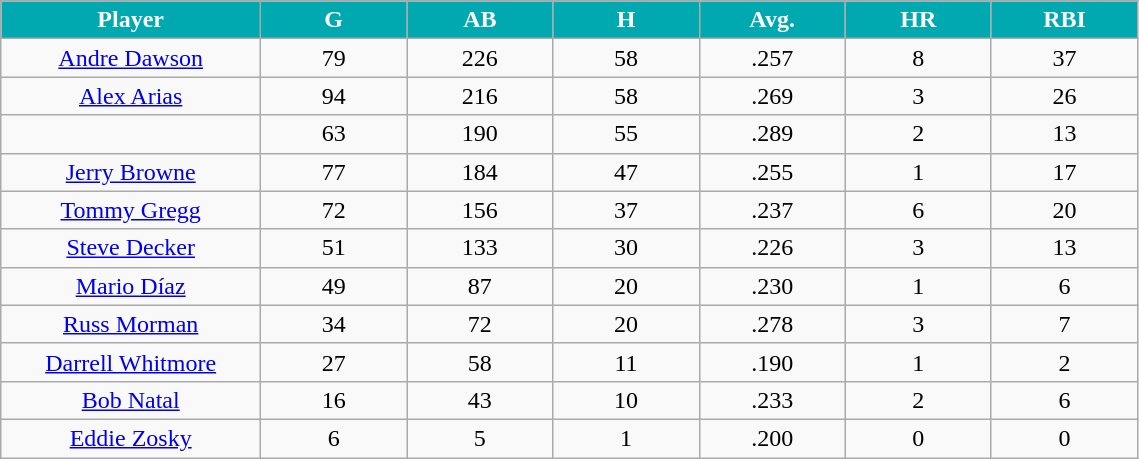<table class="wikitable sortable">
<tr>
<th style=" background:#00a8b0; color:white;" width="16%">Player</th>
<th style=" background:#00a8b0; color:white;" width="9%">G</th>
<th style=" background:#00a8b0; color:white;" width="9%">AB</th>
<th style=" background:#00a8b0; color:white;" width="9%">H</th>
<th style=" background:#00a8b0; color:white;" width="9%">Avg.</th>
<th style=" background:#00a8b0; color:white;" width="9%">HR</th>
<th style=" background:#00a8b0; color:white;" width="9%">RBI</th>
</tr>
<tr align="center">
<td><a href='#'>Andre Dawson</a></td>
<td>79</td>
<td>226</td>
<td>58</td>
<td>.257</td>
<td>8</td>
<td>37</td>
</tr>
<tr align=center>
<td><a href='#'>Alex Arias</a></td>
<td>94</td>
<td>216</td>
<td>58</td>
<td>.269</td>
<td>3</td>
<td>26</td>
</tr>
<tr align=center>
<td></td>
<td>63</td>
<td>190</td>
<td>55</td>
<td>.289</td>
<td>2</td>
<td>13</td>
</tr>
<tr align="center">
<td><a href='#'>Jerry Browne</a></td>
<td>77</td>
<td>184</td>
<td>47</td>
<td>.255</td>
<td>1</td>
<td>17</td>
</tr>
<tr align=center>
<td><a href='#'>Tommy Gregg</a></td>
<td>72</td>
<td>156</td>
<td>37</td>
<td>.237</td>
<td>6</td>
<td>20</td>
</tr>
<tr align=center>
<td><a href='#'>Steve Decker</a></td>
<td>51</td>
<td>133</td>
<td>30</td>
<td>.226</td>
<td>3</td>
<td>13</td>
</tr>
<tr align=center>
<td><a href='#'>Mario Díaz</a></td>
<td>49</td>
<td>87</td>
<td>20</td>
<td>.230</td>
<td>1</td>
<td>6</td>
</tr>
<tr align=center>
<td><a href='#'>Russ Morman</a></td>
<td>34</td>
<td>72</td>
<td>20</td>
<td>.278</td>
<td>3</td>
<td>7</td>
</tr>
<tr align=center>
<td><a href='#'>Darrell Whitmore</a></td>
<td>27</td>
<td>58</td>
<td>11</td>
<td>.190</td>
<td>1</td>
<td>2</td>
</tr>
<tr align=center>
<td><a href='#'>Bob Natal</a></td>
<td>16</td>
<td>43</td>
<td>10</td>
<td>.233</td>
<td>2</td>
<td>6</td>
</tr>
<tr align=center>
<td><a href='#'>Eddie Zosky</a></td>
<td>6</td>
<td>5</td>
<td>1</td>
<td>.200</td>
<td>0</td>
<td>0</td>
</tr>
</table>
